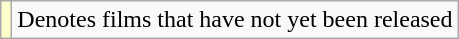<table class="wikitable sortable" "width:100%;">
<tr>
<td style="background:#FFFFCC;"></td>
<td>Denotes films that have not yet been released</td>
</tr>
</table>
